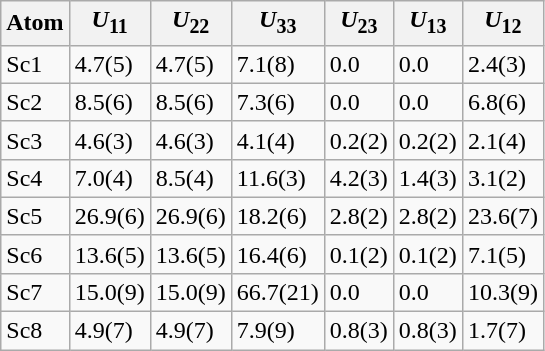<table class="wikitable">
<tr>
<th>Atom</th>
<th><em>U</em><sub>11</sub></th>
<th><em>U</em><sub>22</sub></th>
<th><em>U</em><sub>33</sub></th>
<th><em>U</em><sub>23</sub></th>
<th><em>U</em><sub>13</sub></th>
<th><em>U</em><sub>12</sub></th>
</tr>
<tr>
<td>Sc1</td>
<td>4.7(5)</td>
<td>4.7(5)</td>
<td>7.1(8)</td>
<td>0.0</td>
<td>0.0</td>
<td>2.4(3)</td>
</tr>
<tr>
<td>Sc2</td>
<td>8.5(6)</td>
<td>8.5(6)</td>
<td>7.3(6)</td>
<td>0.0</td>
<td>0.0</td>
<td>6.8(6)</td>
</tr>
<tr>
<td>Sc3</td>
<td>4.6(3)</td>
<td>4.6(3)</td>
<td>4.1(4)</td>
<td>0.2(2)</td>
<td>0.2(2)</td>
<td>2.1(4)</td>
</tr>
<tr>
<td>Sc4</td>
<td>7.0(4)</td>
<td>8.5(4)</td>
<td>11.6(3)</td>
<td>4.2(3)</td>
<td>1.4(3)</td>
<td>3.1(2)</td>
</tr>
<tr>
<td>Sc5</td>
<td>26.9(6)</td>
<td>26.9(6)</td>
<td>18.2(6)</td>
<td>2.8(2)</td>
<td>2.8(2)</td>
<td>23.6(7)</td>
</tr>
<tr>
<td>Sc6</td>
<td>13.6(5)</td>
<td>13.6(5)</td>
<td>16.4(6)</td>
<td>0.1(2)</td>
<td>0.1(2)</td>
<td>7.1(5)</td>
</tr>
<tr>
<td>Sc7</td>
<td>15.0(9)</td>
<td>15.0(9)</td>
<td>66.7(21)</td>
<td>0.0</td>
<td>0.0</td>
<td>10.3(9)</td>
</tr>
<tr>
<td>Sc8</td>
<td>4.9(7)</td>
<td>4.9(7)</td>
<td>7.9(9)</td>
<td>0.8(3)</td>
<td>0.8(3)</td>
<td>1.7(7)</td>
</tr>
</table>
